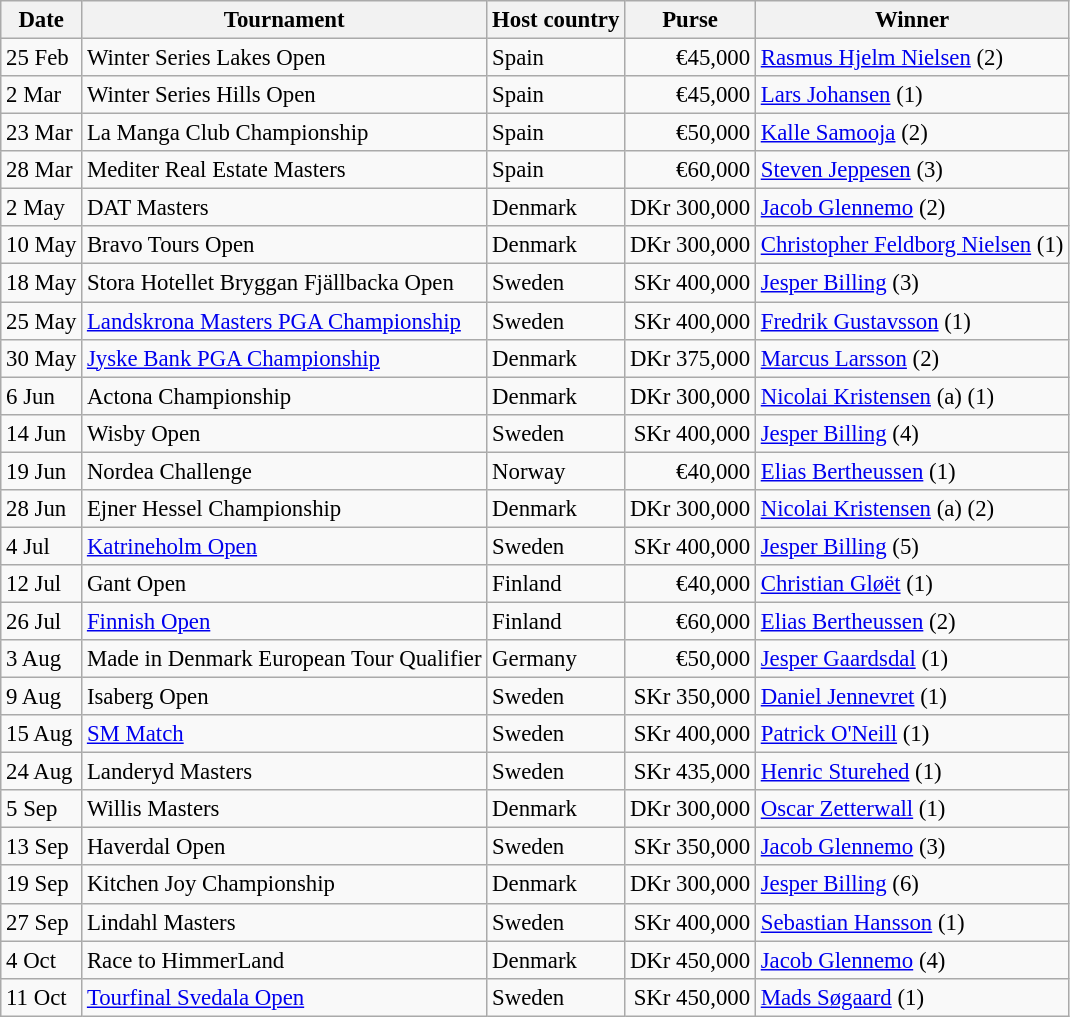<table class="wikitable" style="font-size:95%;">
<tr>
<th>Date</th>
<th>Tournament</th>
<th>Host country</th>
<th>Purse</th>
<th>Winner</th>
</tr>
<tr>
<td>25 Feb</td>
<td>Winter Series Lakes Open</td>
<td>Spain</td>
<td align=right>€45,000</td>
<td> <a href='#'>Rasmus Hjelm Nielsen</a> (2)</td>
</tr>
<tr>
<td>2 Mar</td>
<td>Winter Series Hills Open</td>
<td>Spain</td>
<td align=right>€45,000</td>
<td> <a href='#'>Lars Johansen</a> (1)</td>
</tr>
<tr>
<td>23 Mar</td>
<td>La Manga Club Championship</td>
<td>Spain</td>
<td align=right>€50,000</td>
<td> <a href='#'>Kalle Samooja</a> (2)</td>
</tr>
<tr>
<td>28 Mar</td>
<td>Mediter Real Estate Masters</td>
<td>Spain</td>
<td align=right>€60,000</td>
<td> <a href='#'>Steven Jeppesen</a> (3)</td>
</tr>
<tr>
<td>2 May</td>
<td>DAT Masters</td>
<td>Denmark</td>
<td align=right>DKr 300,000</td>
<td> <a href='#'>Jacob Glennemo</a> (2)</td>
</tr>
<tr>
<td>10 May</td>
<td>Bravo Tours Open</td>
<td>Denmark</td>
<td align=right>DKr 300,000</td>
<td> <a href='#'>Christopher Feldborg Nielsen</a> (1)</td>
</tr>
<tr>
<td>18 May</td>
<td>Stora Hotellet Bryggan Fjällbacka Open</td>
<td>Sweden</td>
<td align=right>SKr 400,000</td>
<td> <a href='#'>Jesper Billing</a> (3)</td>
</tr>
<tr>
<td>25 May</td>
<td><a href='#'>Landskrona Masters PGA Championship</a></td>
<td>Sweden</td>
<td align=right>SKr 400,000</td>
<td> <a href='#'>Fredrik Gustavsson</a> (1)</td>
</tr>
<tr>
<td>30 May</td>
<td><a href='#'>Jyske Bank PGA Championship</a></td>
<td>Denmark</td>
<td align=right>DKr 375,000</td>
<td> <a href='#'>Marcus Larsson</a> (2)</td>
</tr>
<tr>
<td>6 Jun</td>
<td>Actona Championship</td>
<td>Denmark</td>
<td align=right>DKr 300,000</td>
<td> <a href='#'>Nicolai Kristensen</a> (a) (1)</td>
</tr>
<tr>
<td>14 Jun</td>
<td>Wisby Open</td>
<td>Sweden</td>
<td align=right>SKr 400,000</td>
<td> <a href='#'>Jesper Billing</a> (4)</td>
</tr>
<tr>
<td>19 Jun</td>
<td>Nordea Challenge</td>
<td>Norway</td>
<td align=right>€40,000</td>
<td> <a href='#'>Elias Bertheussen</a> (1)</td>
</tr>
<tr>
<td>28 Jun</td>
<td>Ejner Hessel Championship</td>
<td>Denmark</td>
<td align=right>DKr 300,000</td>
<td> <a href='#'>Nicolai Kristensen</a> (a) (2)</td>
</tr>
<tr>
<td>4 Jul</td>
<td><a href='#'>Katrineholm Open</a></td>
<td>Sweden</td>
<td align=right>SKr 400,000</td>
<td> <a href='#'>Jesper Billing</a> (5)</td>
</tr>
<tr>
<td>12 Jul</td>
<td>Gant Open</td>
<td>Finland</td>
<td align=right>€40,000</td>
<td> <a href='#'>Christian Gløët</a> (1)</td>
</tr>
<tr>
<td>26 Jul</td>
<td><a href='#'>Finnish Open</a></td>
<td>Finland</td>
<td align=right>€60,000</td>
<td> <a href='#'>Elias Bertheussen</a> (2)</td>
</tr>
<tr>
<td>3 Aug</td>
<td>Made in Denmark European Tour Qualifier</td>
<td>Germany</td>
<td align=right>€50,000</td>
<td> <a href='#'>Jesper Gaardsdal</a> (1)</td>
</tr>
<tr>
<td>9 Aug</td>
<td>Isaberg Open</td>
<td>Sweden</td>
<td align=right>SKr 350,000</td>
<td> <a href='#'>Daniel Jennevret</a> (1)</td>
</tr>
<tr>
<td>15 Aug</td>
<td><a href='#'>SM Match</a></td>
<td>Sweden</td>
<td align=right>SKr 400,000</td>
<td> <a href='#'>Patrick O'Neill</a> (1)</td>
</tr>
<tr>
<td>24 Aug</td>
<td>Landeryd Masters</td>
<td>Sweden</td>
<td align=right>SKr 435,000</td>
<td> <a href='#'>Henric Sturehed</a> (1)</td>
</tr>
<tr>
<td>5 Sep</td>
<td>Willis Masters</td>
<td>Denmark</td>
<td align=right>DKr 300,000</td>
<td> <a href='#'>Oscar Zetterwall</a> (1)</td>
</tr>
<tr>
<td>13 Sep</td>
<td>Haverdal Open</td>
<td>Sweden</td>
<td align=right>SKr 350,000</td>
<td> <a href='#'>Jacob Glennemo</a> (3)</td>
</tr>
<tr>
<td>19 Sep</td>
<td>Kitchen Joy Championship</td>
<td>Denmark</td>
<td align=right>DKr 300,000</td>
<td> <a href='#'>Jesper Billing</a> (6)</td>
</tr>
<tr>
<td>27 Sep</td>
<td>Lindahl Masters</td>
<td>Sweden</td>
<td align=right>SKr 400,000</td>
<td> <a href='#'>Sebastian Hansson</a> (1)</td>
</tr>
<tr>
<td>4 Oct</td>
<td>Race to HimmerLand</td>
<td>Denmark</td>
<td align=right>DKr 450,000</td>
<td> <a href='#'>Jacob Glennemo</a> (4)</td>
</tr>
<tr>
<td>11 Oct</td>
<td><a href='#'>Tourfinal Svedala Open</a></td>
<td>Sweden</td>
<td align=right>SKr 450,000</td>
<td> <a href='#'>Mads Søgaard</a> (1)</td>
</tr>
</table>
